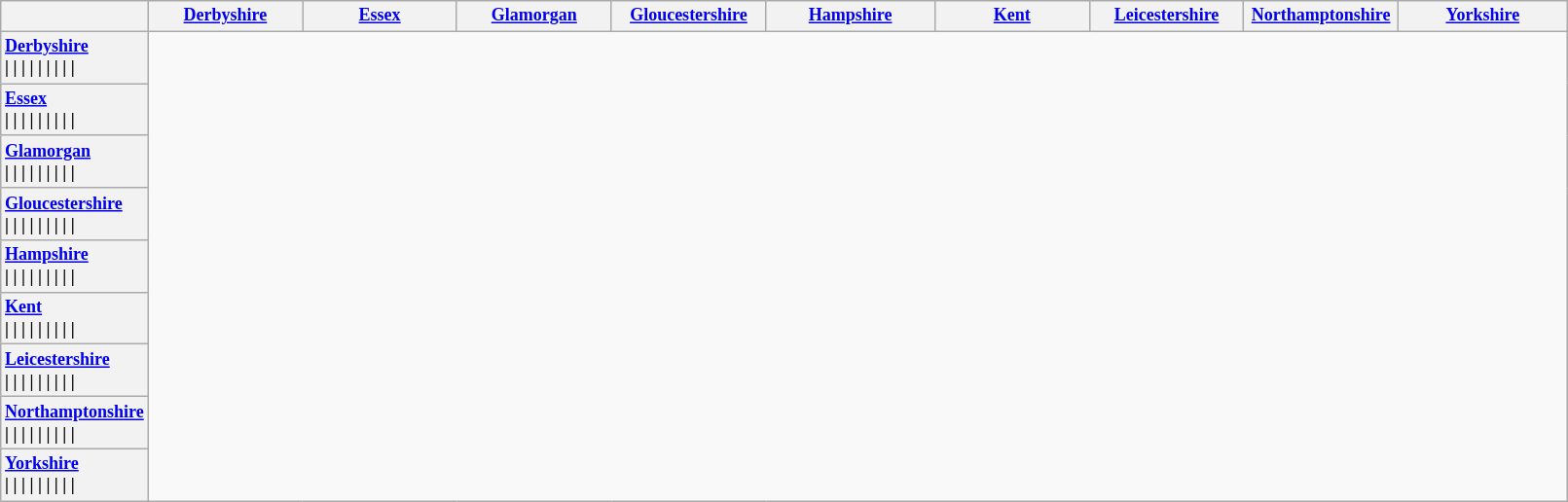<table class="wikitable" style="font-size: 75%; text-align:left;">
<tr>
<th style="width:50px; text-align:center;"></th>
<th width=100><a href='#'>Derbyshire</a></th>
<th width=100><a href='#'>Essex</a></th>
<th width=100><a href='#'>Glamorgan</a></th>
<th width=100><a href='#'>Gloucestershire</a></th>
<th width=110><a href='#'>Hampshire</a></th>
<th width=100><a href='#'>Kent</a></th>
<th width=100><a href='#'>Leicestershire</a></th>
<th width=100><a href='#'>Northamptonshire</a></th>
<th width=110><a href='#'>Yorkshire</a></th>
</tr>
<tr>
<th style="text-align:left; border-left:none"><a href='#'>Derbyshire</a><br> | 
 | 
 | 
 | 
 | 
 | 
 | 
 | 
 | </th>
</tr>
<tr>
<th style="text-align:left; border-left:none"><a href='#'>Essex</a><br> | 
 | 
 | 
 | 
 | 
 | 
 | 
 | 
 | </th>
</tr>
<tr>
<th style="text-align:left; border-left:none"><a href='#'>Glamorgan</a><br> | 
 | 
 | 
 | 
 | 
 | 
 | 
 | 
 | </th>
</tr>
<tr>
<th style="text-align:left; border-left:none"><a href='#'>Gloucestershire</a><br> | 
 | 
 | 
 | 
 | 
 | 
 | 
 | 
 | </th>
</tr>
<tr>
<th style="text-align:left; border-left:none"><a href='#'>Hampshire</a><br> | 
 | 
 | 
 | 
 | 
 | 
 | 
 | 
 | </th>
</tr>
<tr>
<th style="text-align:left; border-left:none"><a href='#'>Kent</a><br> | 
 | 
 | 
 | 
 | 
 | 
 | 
 | 
 | </th>
</tr>
<tr>
<th style="text-align:left; border-left:none"><a href='#'>Leicestershire</a><br> | 
 | 
 | 
 | 
 | 
 | 
 | 
 | 
 | </th>
</tr>
<tr>
<th style="text-align:left; border-left:none"><a href='#'>Northamptonshire</a><br> | 
 | 
 | 
 | 
 | 
 | 
 | 
 | 
 | </th>
</tr>
<tr>
<th style="text-align:left; border-left:none"><a href='#'>Yorkshire</a><br> | 
 | 
 | 
 | 
 | 
 | 
 | 
 | 
 | </th>
</tr>
</table>
